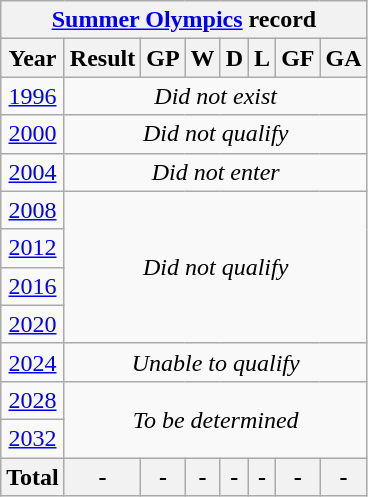<table class="wikitable" style="text-align: center;">
<tr>
<th colspan=8><a href='#'>Summer Olympics</a> record</th>
</tr>
<tr>
<th>Year</th>
<th>Result</th>
<th>GP</th>
<th>W</th>
<th>D</th>
<th>L</th>
<th>GF</th>
<th>GA</th>
</tr>
<tr>
<td> <a href='#'>1996</a></td>
<td colspan=7><em>Did not exist</em></td>
</tr>
<tr>
<td> <a href='#'>2000</a></td>
<td colspan=7><em>Did not qualify</em></td>
</tr>
<tr>
<td> <a href='#'>2004</a></td>
<td colspan=7><em>Did not enter</em></td>
</tr>
<tr>
<td> <a href='#'>2008</a></td>
<td colspan=7 rowspan=4><em>Did not qualify</em></td>
</tr>
<tr>
<td> <a href='#'>2012</a></td>
</tr>
<tr>
<td> <a href='#'>2016</a></td>
</tr>
<tr>
<td> <a href='#'>2020</a></td>
</tr>
<tr>
<td> <a href='#'>2024</a></td>
<td colspan=7><em>Unable to qualify</em></td>
</tr>
<tr>
<td> <a href='#'>2028</a></td>
<td colspan=7 rowspan=2><em>To be determined</em></td>
</tr>
<tr>
<td> <a href='#'>2032</a></td>
</tr>
<tr>
<th>Total</th>
<th>-</th>
<th>-</th>
<th>-</th>
<th>-</th>
<th>-</th>
<th>-</th>
<th>-</th>
</tr>
</table>
